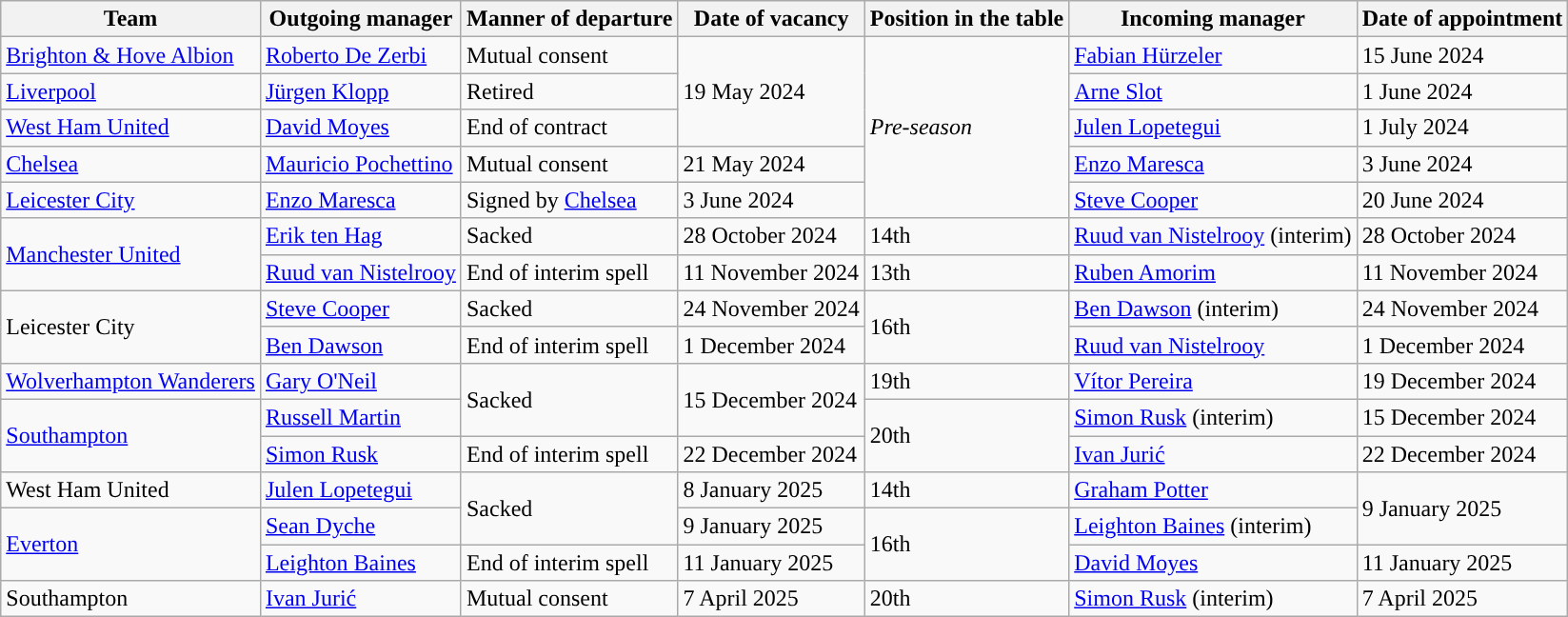<table class="wikitable sortable">
<tr>
<th>Team</th>
<th>Outgoing manager</th>
<th>Manner of departure</th>
<th>Date of vacancy</th>
<th>Position in the table</th>
<th>Incoming manager</th>
<th>Date of appointment</th>
</tr>
<tr>
<td><a href='#'>Brighton & Hove Albion</a></td>
<td data-sort-value="De Zerbi, Roberto"> <a href='#'>Roberto De Zerbi</a></td>
<td>Mutual consent</td>
<td rowspan="3">19 May 2024</td>
<td rowspan="5"><em>Pre-season</em></td>
<td data-sort-value="Hürzeler, Fabian"> <a href='#'>Fabian Hürzeler</a></td>
<td>15 June 2024</td>
</tr>
<tr>
<td><a href='#'>Liverpool</a></td>
<td data-sort-value="Klopp, Jurgen"> <a href='#'>Jürgen Klopp</a></td>
<td>Retired</td>
<td data-sort-value="Slot, Arne"> <a href='#'>Arne Slot</a></td>
<td>1 June 2024</td>
</tr>
<tr>
<td><a href='#'>West Ham United</a></td>
<td data-sort-value="Moyes, David"> <a href='#'>David Moyes</a></td>
<td>End of contract</td>
<td data-sort-value="Lopetegui, Julen"> <a href='#'>Julen Lopetegui</a></td>
<td>1 July 2024</td>
</tr>
<tr>
<td><a href='#'>Chelsea</a></td>
<td data-sort-value="Pochettino, Mauricio"> <a href='#'>Mauricio Pochettino</a></td>
<td>Mutual consent</td>
<td>21 May 2024</td>
<td data-sort-value="Maresca, Pep(enzo)"> <a href='#'>Enzo Maresca</a></td>
<td>3 June 2024</td>
</tr>
<tr>
<td><a href='#'>Leicester City</a></td>
<td data-sort-value="Maresca, Enzo"> <a href='#'>Enzo Maresca</a></td>
<td>Signed by <a href='#'>Chelsea</a></td>
<td>3 June 2024</td>
<td data-sort-value="Cooper, Steve"> <a href='#'>Steve Cooper</a></td>
<td>20 June 2024</td>
</tr>
<tr>
<td rowspan="2"><a href='#'>Manchester United</a></td>
<td data-sort-value="ten Hag, Erik"> <a href='#'>Erik ten Hag</a></td>
<td>Sacked</td>
<td>28 October 2024</td>
<td>14th</td>
<td data-sort-value="van Nistelrooy, Ruud"> <a href='#'>Ruud van Nistelrooy</a> (interim)</td>
<td>28 October 2024</td>
</tr>
<tr>
<td data-sort-value="van Nistelrooy, Ruud"> <a href='#'>Ruud van Nistelrooy</a></td>
<td>End of interim spell</td>
<td>11 November 2024</td>
<td>13th</td>
<td data-sort-value="Amorim, Ruben"> <a href='#'>Ruben Amorim</a></td>
<td>11 November 2024</td>
</tr>
<tr>
<td rowspan="2">Leicester City</td>
<td data-sort-value="Cooper, Steve"> <a href='#'>Steve Cooper</a></td>
<td>Sacked</td>
<td>24 November 2024</td>
<td rowspan="2">16th</td>
<td data-sort-value="Dawson, Ben"> <a href='#'>Ben Dawson</a> (interim)</td>
<td>24 November 2024</td>
</tr>
<tr>
<td data-sort-value="Dawson, Ben"> <a href='#'>Ben Dawson</a></td>
<td>End of interim spell</td>
<td>1 December 2024</td>
<td data-sort-value="van Nistelrooy, Ruud"> <a href='#'>Ruud van Nistelrooy</a></td>
<td>1 December 2024</td>
</tr>
<tr>
<td><a href='#'>Wolverhampton Wanderers</a></td>
<td data-sort-value="O'Neil,Gary"> <a href='#'>Gary O'Neil</a></td>
<td rowspan="2">Sacked</td>
<td rowspan="2">15 December 2024</td>
<td>19th</td>
<td data-sort-value="Pereira, Vítor"> <a href='#'>Vítor Pereira</a></td>
<td>19 December 2024</td>
</tr>
<tr>
<td rowspan="2"><a href='#'>Southampton</a></td>
<td data-sort-value="Martin, Russell"> <a href='#'>Russell Martin</a></td>
<td rowspan="2">20th</td>
<td data-sort-value="Rusk, Simon"> <a href='#'>Simon Rusk</a> (interim)</td>
<td>15 December 2024</td>
</tr>
<tr>
<td data-sort-value="Rusk, Simon"> <a href='#'>Simon Rusk</a></td>
<td>End of interim spell</td>
<td>22 December 2024</td>
<td data-sort-value="Jurić, Ivan"> <a href='#'>Ivan Jurić</a></td>
<td>22 December 2024</td>
</tr>
<tr>
<td>West Ham United</td>
<td data-sort-value="Lopetegui, Julen"> <a href='#'>Julen Lopetegui</a></td>
<td rowspan="2">Sacked</td>
<td>8 January 2025</td>
<td>14th</td>
<td data-sort-value="Potter, Graham"> <a href='#'>Graham Potter</a></td>
<td rowspan="2">9 January 2025</td>
</tr>
<tr>
<td rowspan="2"><a href='#'>Everton</a></td>
<td data-sort-value="Dyche, Sean"> <a href='#'>Sean Dyche</a></td>
<td>9 January 2025</td>
<td rowspan="2">16th</td>
<td data-sort-value="Baines, Leighton"> <a href='#'>Leighton Baines</a> (interim)</td>
</tr>
<tr>
<td> <a href='#'>Leighton Baines</a></td>
<td>End of interim spell</td>
<td>11 January 2025</td>
<td> <a href='#'>David Moyes</a></td>
<td>11 January 2025</td>
</tr>
<tr>
<td>Southampton</td>
<td data-sort-value="Jurić, Ivan"> <a href='#'>Ivan Jurić</a></td>
<td>Mutual consent</td>
<td>7 April 2025</td>
<td>20th</td>
<td data-sort-value="Rusk, Simon"> <a href='#'>Simon Rusk</a> (interim)</td>
<td>7 April 2025</td>
</tr>
</table>
